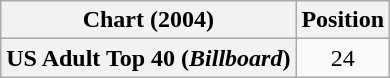<table class="wikitable plainrowheaders" style="text-align:center">
<tr>
<th>Chart (2004)</th>
<th>Position</th>
</tr>
<tr>
<th scope="row">US Adult Top 40 (<em>Billboard</em>)</th>
<td>24</td>
</tr>
</table>
